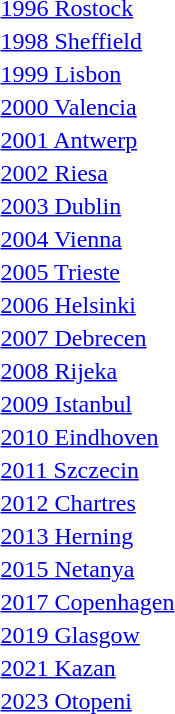<table>
<tr>
<td><a href='#'>1996 Rostock</a></td>
<td></td>
<td></td>
<td></td>
</tr>
<tr>
<td><a href='#'>1998 Sheffield</a></td>
<td></td>
<td></td>
<td></td>
</tr>
<tr>
<td><a href='#'>1999 Lisbon</a></td>
<td></td>
<td></td>
<td></td>
</tr>
<tr>
<td><a href='#'>2000 Valencia</a></td>
<td></td>
<td></td>
<td></td>
</tr>
<tr>
<td><a href='#'>2001 Antwerp</a></td>
<td></td>
<td></td>
<td></td>
</tr>
<tr>
<td><a href='#'>2002 Riesa</a></td>
<td></td>
<td></td>
<td></td>
</tr>
<tr>
<td><a href='#'>2003 Dublin</a></td>
<td></td>
<td></td>
<td></td>
</tr>
<tr>
<td><a href='#'>2004 Vienna</a></td>
<td></td>
<td></td>
<td></td>
</tr>
<tr>
<td><a href='#'>2005 Trieste</a></td>
<td></td>
<td></td>
<td></td>
</tr>
<tr>
<td><a href='#'>2006 Helsinki</a></td>
<td></td>
<td></td>
<td></td>
</tr>
<tr>
<td><a href='#'>2007 Debrecen</a></td>
<td></td>
<td></td>
<td></td>
</tr>
<tr>
<td><a href='#'>2008 Rijeka</a></td>
<td></td>
<td></td>
<td></td>
</tr>
<tr>
<td><a href='#'>2009 Istanbul</a></td>
<td></td>
<td></td>
<td></td>
</tr>
<tr>
<td><a href='#'>2010 Eindhoven</a></td>
<td></td>
<td></td>
<td></td>
</tr>
<tr>
<td><a href='#'>2011 Szczecin</a></td>
<td></td>
<td></td>
<td></td>
</tr>
<tr>
<td><a href='#'>2012 Chartres</a></td>
<td></td>
<td></td>
<td></td>
</tr>
<tr>
<td rowspan=2><a href='#'>2013 Herning</a></td>
<td rowspan=2></td>
<td rowspan=2></td>
<td></td>
</tr>
<tr>
<td></td>
</tr>
<tr>
<td rowspan=2><a href='#'>2015 Netanya</a></td>
<td rowspan=2></td>
<td rowspan=2></td>
<td></td>
</tr>
<tr>
<td></td>
</tr>
<tr>
<td><a href='#'>2017 Copenhagen</a></td>
<td></td>
<td></td>
<td></td>
</tr>
<tr>
<td><a href='#'>2019 Glasgow</a></td>
<td></td>
<td></td>
<td></td>
</tr>
<tr>
<td><a href='#'>2021 Kazan</a></td>
<td></td>
<td></td>
<td></td>
</tr>
<tr>
<td><a href='#'>2023 Otopeni</a></td>
<td></td>
<td></td>
<td></td>
</tr>
</table>
